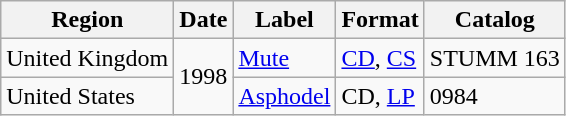<table class="wikitable">
<tr>
<th>Region</th>
<th>Date</th>
<th>Label</th>
<th>Format</th>
<th>Catalog</th>
</tr>
<tr>
<td>United Kingdom</td>
<td rowspan="2">1998</td>
<td><a href='#'>Mute</a></td>
<td><a href='#'>CD</a>, <a href='#'>CS</a></td>
<td>STUMM 163</td>
</tr>
<tr>
<td>United States</td>
<td><a href='#'>Asphodel</a></td>
<td>CD, <a href='#'>LP</a></td>
<td>0984</td>
</tr>
</table>
